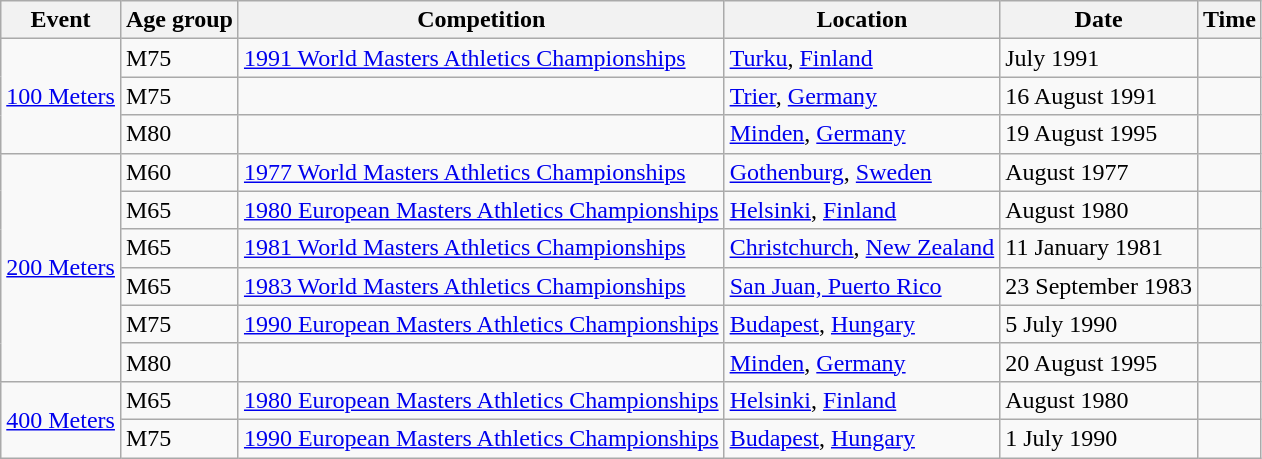<table class="wikitable"">
<tr>
<th>Event</th>
<th>Age group</th>
<th>Competition</th>
<th>Location</th>
<th>Date</th>
<th>Time</th>
</tr>
<tr>
<td rowspan="3"><a href='#'>100 Meters</a></td>
<td>M75</td>
<td><a href='#'>1991 World Masters Athletics Championships</a></td>
<td><a href='#'>Turku</a>, <a href='#'>Finland</a></td>
<td>July 1991</td>
<td></td>
</tr>
<tr>
<td>M75</td>
<td></td>
<td><a href='#'>Trier</a>, <a href='#'>Germany</a></td>
<td>16 August 1991</td>
<td></td>
</tr>
<tr>
<td>M80</td>
<td></td>
<td><a href='#'>Minden</a>, <a href='#'>Germany</a></td>
<td>19 August 1995</td>
<td></td>
</tr>
<tr>
<td rowspan="6"><a href='#'>200 Meters</a></td>
<td>M60</td>
<td><a href='#'>1977 World Masters Athletics Championships</a></td>
<td><a href='#'>Gothenburg</a>, <a href='#'>Sweden</a></td>
<td>August 1977</td>
<td></td>
</tr>
<tr>
<td>M65</td>
<td><a href='#'>1980 European Masters Athletics Championships</a></td>
<td><a href='#'>Helsinki</a>, <a href='#'>Finland</a></td>
<td>August 1980</td>
<td></td>
</tr>
<tr>
<td>M65</td>
<td><a href='#'>1981 World Masters Athletics Championships</a></td>
<td><a href='#'>Christchurch</a>, <a href='#'>New Zealand</a></td>
<td>11 January 1981</td>
<td></td>
</tr>
<tr>
<td>M65</td>
<td><a href='#'>1983 World Masters Athletics Championships</a></td>
<td><a href='#'>San Juan, Puerto Rico</a></td>
<td>23 September 1983</td>
<td></td>
</tr>
<tr>
<td>M75</td>
<td><a href='#'>1990 European Masters Athletics Championships</a></td>
<td><a href='#'>Budapest</a>, <a href='#'>Hungary</a></td>
<td>5 July 1990</td>
<td></td>
</tr>
<tr>
<td>M80</td>
<td></td>
<td><a href='#'>Minden</a>, <a href='#'>Germany</a></td>
<td>20 August 1995</td>
<td></td>
</tr>
<tr>
<td rowspan="2"><a href='#'>400 Meters</a></td>
<td>M65</td>
<td><a href='#'>1980 European Masters Athletics Championships</a></td>
<td><a href='#'>Helsinki</a>, <a href='#'>Finland</a></td>
<td>August 1980</td>
<td></td>
</tr>
<tr>
<td>M75</td>
<td><a href='#'>1990 European Masters Athletics Championships</a></td>
<td><a href='#'>Budapest</a>, <a href='#'>Hungary</a></td>
<td>1 July 1990</td>
<td></td>
</tr>
</table>
